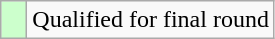<table class="wikitable">
<tr>
<td style="width:10px; background:#cfc"></td>
<td>Qualified for final round</td>
</tr>
</table>
